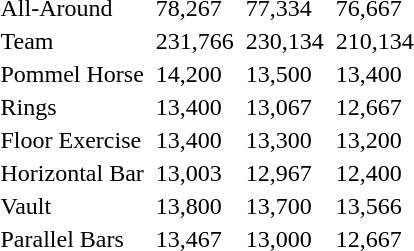<table>
<tr>
<td>All-Around</td>
<td></td>
<td>78,267</td>
<td></td>
<td>77,334</td>
<td></td>
<td>76,667</td>
</tr>
<tr>
<td>Team</td>
<td></td>
<td>231,766</td>
<td></td>
<td>230,134</td>
<td></td>
<td>210,134</td>
</tr>
<tr>
<td>Pommel Horse</td>
<td></td>
<td>14,200</td>
<td></td>
<td>13,500</td>
<td></td>
<td>13,400</td>
</tr>
<tr>
<td>Rings</td>
<td></td>
<td>13,400</td>
<td></td>
<td>13,067</td>
<td></td>
<td>12,667</td>
</tr>
<tr>
<td>Floor Exercise</td>
<td></td>
<td>13,400</td>
<td></td>
<td>13,300</td>
<td></td>
<td>13,200</td>
</tr>
<tr>
<td>Horizontal Bar</td>
<td></td>
<td>13,003</td>
<td></td>
<td>12,967</td>
<td></td>
<td>12,400</td>
</tr>
<tr>
<td>Vault</td>
<td></td>
<td>13,800</td>
<td></td>
<td>13,700</td>
<td></td>
<td>13,566</td>
</tr>
<tr>
<td>Parallel Bars</td>
<td></td>
<td>13,467</td>
<td></td>
<td>13,000</td>
<td></td>
<td>12,667</td>
</tr>
</table>
